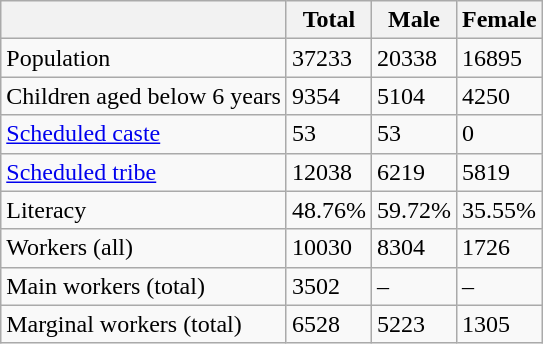<table class="wikitable sortable">
<tr>
<th></th>
<th>Total</th>
<th>Male</th>
<th>Female</th>
</tr>
<tr>
<td>Population</td>
<td>37233</td>
<td>20338</td>
<td>16895</td>
</tr>
<tr>
<td>Children aged below 6 years</td>
<td>9354</td>
<td>5104</td>
<td>4250</td>
</tr>
<tr>
<td><a href='#'>Scheduled caste</a></td>
<td>53</td>
<td>53</td>
<td>0</td>
</tr>
<tr>
<td><a href='#'>Scheduled tribe</a></td>
<td>12038</td>
<td>6219</td>
<td>5819</td>
</tr>
<tr>
<td>Literacy</td>
<td>48.76%</td>
<td>59.72%</td>
<td>35.55%</td>
</tr>
<tr>
<td>Workers (all)</td>
<td>10030</td>
<td>8304</td>
<td>1726</td>
</tr>
<tr>
<td>Main workers (total)</td>
<td>3502</td>
<td>–</td>
<td>–</td>
</tr>
<tr>
<td>Marginal workers (total)</td>
<td>6528</td>
<td>5223</td>
<td>1305</td>
</tr>
</table>
